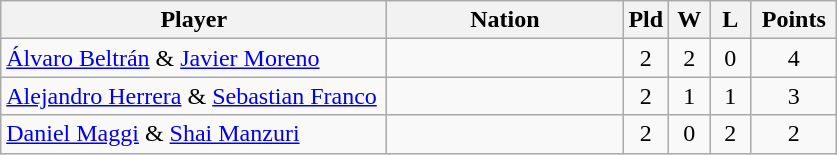<table class="wikitable" style="text-align:center">
<tr>
<th width="250">Player</th>
<th width="150">Nation</th>
<th width="20">Pld</th>
<th width="20">W</th>
<th width="20">L</th>
<th width="50">Points</th>
</tr>
<tr>
<td align="left"><a href='#'>Álvaro Beltrán</a> & <a href='#'>Javier Moreno</a></td>
<td align="left"></td>
<td>2</td>
<td>2</td>
<td>0</td>
<td>4</td>
</tr>
<tr>
<td align="left"><a href='#'>Alejandro Herrera</a> & <a href='#'>Sebastian Franco</a></td>
<td align="left"></td>
<td>2</td>
<td>1</td>
<td>1</td>
<td>3</td>
</tr>
<tr>
<td align="left"><a href='#'>Daniel Maggi</a> & <a href='#'>Shai Manzuri</a></td>
<td align="left"></td>
<td>2</td>
<td>0</td>
<td>2</td>
<td>2</td>
</tr>
</table>
